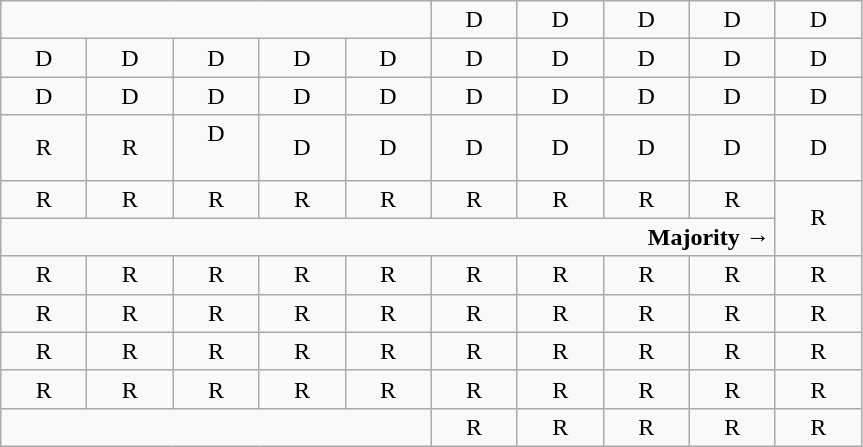<table class="wikitable" style="text-align:center">
<tr>
<td colspan=5></td>
<td>D</td>
<td>D</td>
<td>D</td>
<td>D</td>
<td>D</td>
</tr>
<tr>
<td width=50px >D</td>
<td width=50px >D</td>
<td width=50px >D</td>
<td width=50px >D</td>
<td width=50px >D</td>
<td width=50px >D</td>
<td width=50px >D</td>
<td width=50px >D</td>
<td width=50px >D</td>
<td width=50px >D</td>
</tr>
<tr>
<td>D</td>
<td>D</td>
<td>D</td>
<td>D</td>
<td>D</td>
<td>D</td>
<td>D</td>
<td>D</td>
<td>D</td>
<td>D</td>
</tr>
<tr>
<td>R</td>
<td>R</td>
<td>D<br><br></td>
<td>D</td>
<td>D</td>
<td>D</td>
<td>D</td>
<td>D</td>
<td>D</td>
<td>D</td>
</tr>
<tr>
<td>R</td>
<td>R</td>
<td>R</td>
<td>R</td>
<td>R</td>
<td>R</td>
<td>R</td>
<td>R</td>
<td>R</td>
<td rowspan=2 >R</td>
</tr>
<tr style="height:1em">
<td colspan=9 align=right><strong>Majority →</strong></td>
</tr>
<tr style="height:1em">
<td>R</td>
<td>R</td>
<td>R</td>
<td>R</td>
<td>R</td>
<td>R</td>
<td>R</td>
<td>R</td>
<td>R</td>
<td>R</td>
</tr>
<tr>
<td>R</td>
<td>R</td>
<td>R</td>
<td>R</td>
<td>R</td>
<td>R</td>
<td>R</td>
<td>R</td>
<td>R</td>
<td>R</td>
</tr>
<tr>
<td>R</td>
<td>R</td>
<td>R</td>
<td>R</td>
<td>R</td>
<td>R</td>
<td>R</td>
<td>R</td>
<td>R</td>
<td>R</td>
</tr>
<tr>
<td>R</td>
<td>R</td>
<td>R</td>
<td>R</td>
<td>R</td>
<td>R</td>
<td>R</td>
<td>R</td>
<td>R</td>
<td>R</td>
</tr>
<tr>
<td colspan=5></td>
<td>R</td>
<td>R</td>
<td>R</td>
<td>R</td>
<td>R</td>
</tr>
</table>
